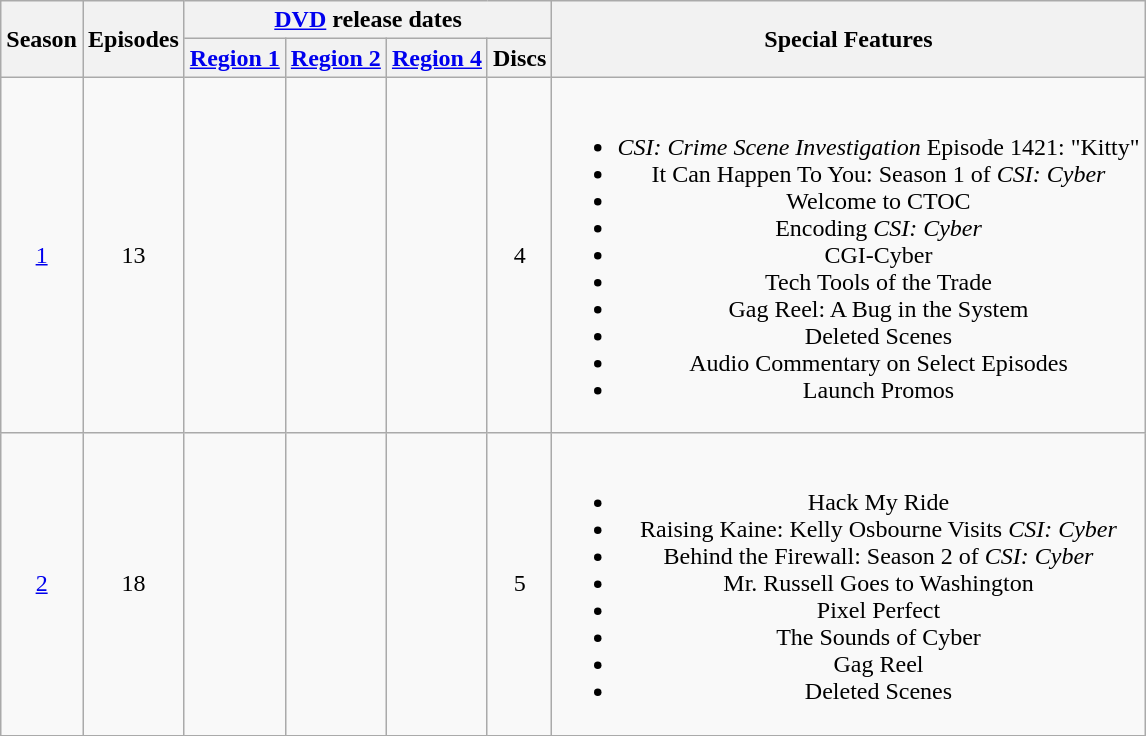<table class="wikitable plainrowheaders" style="text-align: center;">
<tr>
<th scope="col" rowspan="2">Season</th>
<th scope="col" rowspan="2">Episodes</th>
<th scope="col" colspan="4"><a href='#'>DVD</a> release dates</th>
<th scope="col" rowspan="2">Special Features</th>
</tr>
<tr>
<th scope="col"><a href='#'>Region 1</a></th>
<th scope="col"><a href='#'>Region 2</a></th>
<th scope="col"><a href='#'>Region 4</a></th>
<th scope="col">Discs</th>
</tr>
<tr>
<td scope="row"><a href='#'>1</a></td>
<td>13</td>
<td></td>
<td></td>
<td></td>
<td>4</td>
<td><br><ul><li><em>CSI: Crime Scene Investigation</em> Episode 1421: "Kitty"</li><li>It Can Happen To You: Season 1 of <em>CSI: Cyber</em></li><li>Welcome to CTOC</li><li>Encoding <em>CSI: Cyber</em></li><li>CGI-Cyber</li><li>Tech Tools of the Trade</li><li>Gag Reel: A Bug in the System</li><li>Deleted Scenes</li><li>Audio Commentary on Select Episodes</li><li>Launch Promos</li></ul></td>
</tr>
<tr>
<td scope="row"><a href='#'>2</a></td>
<td>18</td>
<td></td>
<td></td>
<td></td>
<td>5</td>
<td><br><ul><li>Hack My Ride</li><li>Raising Kaine: Kelly Osbourne Visits <em>CSI: Cyber</em></li><li>Behind the Firewall: Season 2 of <em>CSI: Cyber</em></li><li>Mr. Russell Goes to Washington</li><li>Pixel Perfect</li><li>The Sounds of Cyber</li><li>Gag Reel</li><li>Deleted Scenes</li></ul></td>
</tr>
<tr>
</tr>
</table>
